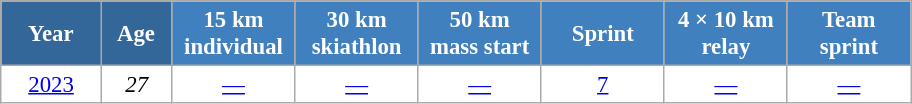<table class="wikitable" style="font-size:95%; text-align:center; border:grey solid 1px; border-collapse:collapse; background:#ffffff;">
<tr>
<th style="background-color:#369; color:white; width:60px;"> Year </th>
<th style="background-color:#369; color:white; width:40px;"> Age </th>
<th style="background-color:#4180be; color:white; width:75px;"> 15 km <br> individual </th>
<th style="background-color:#4180be; color:white; width:75px;"> 30 km <br> skiathlon </th>
<th style="background-color:#4180be; color:white; width:75px;"> 50 km <br> mass start </th>
<th style="background-color:#4180be; color:white; width:75px;"> Sprint </th>
<th style="background-color:#4180be; color:white; width:75px;"> 4 × 10 km <br> relay </th>
<th style="background-color:#4180be; color:white; width:75px;"> Team <br> sprint </th>
</tr>
<tr>
<td><a href='#'>2023</a></td>
<td><em>27</em></td>
<td><a href='#'>—</a></td>
<td><a href='#'>—</a></td>
<td><a href='#'>—</a></td>
<td><a href='#'>7</a></td>
<td><a href='#'>—</a></td>
<td><a href='#'>—</a></td>
</tr>
</table>
